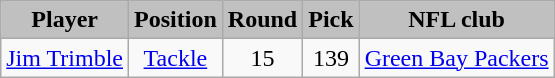<table class="wikitable" style="text-align:center;">
<tr style="background:#C0C0C0;">
<td><strong>Player</strong></td>
<td><strong>Position</strong></td>
<td><strong>Round</strong></td>
<td><strong>Pick</strong></td>
<td><strong>NFL club</strong></td>
</tr>
<tr align="center" bgcolor="">
<td><a href='#'>Jim Trimble</a></td>
<td><a href='#'>Tackle</a></td>
<td>15</td>
<td>139</td>
<td><a href='#'>Green Bay Packers</a></td>
</tr>
</table>
